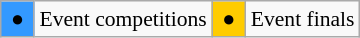<table class="wikitable" style="margin:0.5em auto; font-size:90%;position:relative;">
<tr>
<td bgcolor = #3399ff align=center> ● </td>
<td>Event competitions</td>
<td bgcolor=#ffcc00 align=center> ● </td>
<td>Event finals</td>
</tr>
</table>
